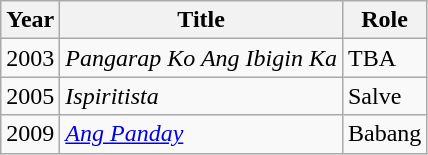<table class="wikitable sortable">
<tr>
<th>Year</th>
<th>Title</th>
<th>Role</th>
</tr>
<tr>
<td>2003</td>
<td><em>Pangarap Ko Ang Ibigin Ka</em></td>
<td>TBA</td>
</tr>
<tr>
<td>2005</td>
<td><em>Ispiritista</em></td>
<td>Salve</td>
</tr>
<tr>
<td>2009</td>
<td><em><a href='#'>Ang Panday</a></em></td>
<td>Babang</td>
</tr>
</table>
